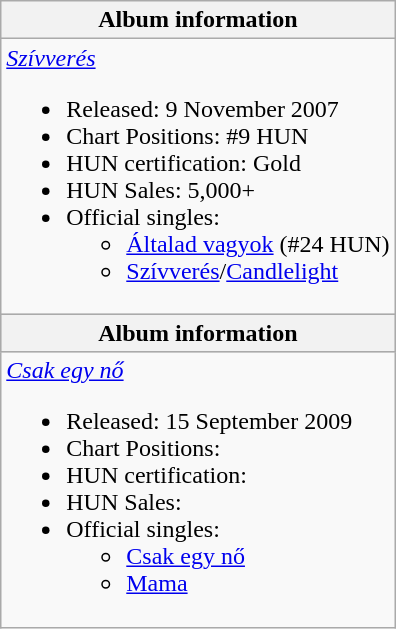<table class="wikitable">
<tr>
<th align="left">Album information</th>
</tr>
<tr>
<td align="left"><em><a href='#'>Szívverés</a></em><br><ul><li>Released: 9 November 2007</li><li>Chart Positions: #9 HUN</li><li>HUN certification: Gold</li><li>HUN Sales: 5,000+</li><li>Official singles:<ul><li><a href='#'>Általad vagyok</a> (#24 HUN)</li><li><a href='#'>Szívverés</a>/<a href='#'>Candlelight</a></li></ul></li></ul></td>
</tr>
<tr bgcolor="#CCCCCC">
<th align="left">Album information</th>
</tr>
<tr>
<td align="left"><em><a href='#'>Csak egy nő</a></em><br><ul><li>Released: 15 September 2009</li><li>Chart Positions:</li><li>HUN certification:</li><li>HUN Sales:</li><li>Official singles:<ul><li><a href='#'>Csak egy nő</a></li><li><a href='#'>Mama</a></li></ul></li></ul></td>
</tr>
</table>
